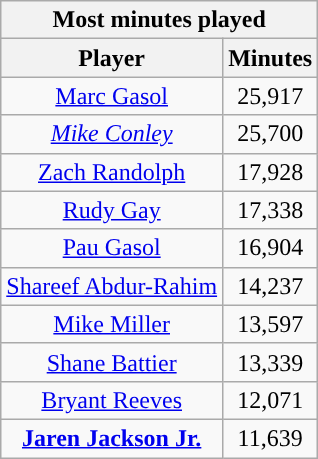<table class="wikitable sortable" style="text-align:center">
<tr>
<th colspan="2" style="text-align:center; ">Most minutes played</th>
</tr>
<tr>
<th style="text-align:center; ">Player</th>
<th style="text-align:center; ">Minutes</th>
</tr>
<tr>
<td><a href='#'>Marc Gasol</a></td>
<td>25,917</td>
</tr>
<tr>
<td><em><a href='#'>Mike Conley</a></em></td>
<td>25,700</td>
</tr>
<tr>
<td><a href='#'>Zach Randolph</a></td>
<td>17,928</td>
</tr>
<tr>
<td><a href='#'>Rudy Gay</a></td>
<td>17,338</td>
</tr>
<tr>
<td><a href='#'>Pau Gasol</a></td>
<td>16,904</td>
</tr>
<tr>
<td><a href='#'>Shareef Abdur-Rahim</a></td>
<td>14,237</td>
</tr>
<tr>
<td><a href='#'>Mike Miller</a></td>
<td>13,597</td>
</tr>
<tr>
<td><a href='#'>Shane Battier</a></td>
<td>13,339</td>
</tr>
<tr>
<td><a href='#'>Bryant Reeves</a></td>
<td>12,071</td>
</tr>
<tr>
<td><strong><a href='#'>Jaren Jackson Jr.</a></strong></td>
<td>11,639</td>
</tr>
</table>
